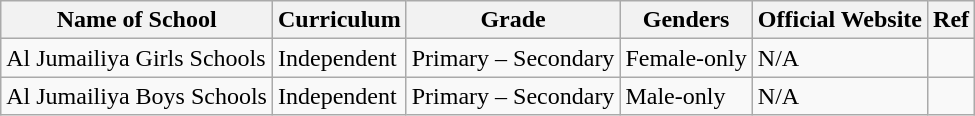<table class="wikitable">
<tr>
<th>Name of School</th>
<th>Curriculum</th>
<th>Grade</th>
<th>Genders</th>
<th>Official Website</th>
<th>Ref</th>
</tr>
<tr>
<td>Al Jumailiya Girls Schools</td>
<td>Independent</td>
<td>Primary – Secondary</td>
<td>Female-only</td>
<td>N/A</td>
<td></td>
</tr>
<tr>
<td>Al Jumailiya Boys Schools</td>
<td>Independent</td>
<td>Primary – Secondary</td>
<td>Male-only</td>
<td>N/A</td>
<td></td>
</tr>
</table>
